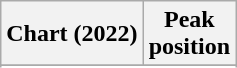<table class="wikitable sortable plainrowheaders" style="text-align:center">
<tr>
<th scope="col">Chart (2022)</th>
<th scope="col">Peak<br>position</th>
</tr>
<tr>
</tr>
<tr>
</tr>
</table>
